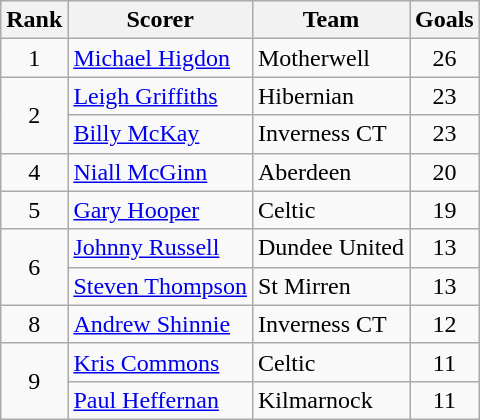<table class="wikitable" style="text-align:center">
<tr>
<th>Rank</th>
<th>Scorer</th>
<th>Team</th>
<th>Goals</th>
</tr>
<tr>
<td>1</td>
<td align="left"> <a href='#'>Michael Higdon</a></td>
<td align="left">Motherwell</td>
<td>26</td>
</tr>
<tr>
<td rowspan="2">2</td>
<td align="left"> <a href='#'>Leigh Griffiths</a></td>
<td align="left">Hibernian</td>
<td>23</td>
</tr>
<tr>
<td align="left"> <a href='#'>Billy McKay</a></td>
<td align="left">Inverness CT</td>
<td>23</td>
</tr>
<tr>
<td>4</td>
<td align="left"> <a href='#'>Niall McGinn</a></td>
<td align="left">Aberdeen</td>
<td>20</td>
</tr>
<tr>
<td>5</td>
<td align="left"> <a href='#'>Gary Hooper</a></td>
<td align="left">Celtic</td>
<td>19</td>
</tr>
<tr>
<td rowspan="2">6</td>
<td align="left"> <a href='#'>Johnny Russell</a></td>
<td align="left">Dundee United</td>
<td>13</td>
</tr>
<tr>
<td align="left"> <a href='#'>Steven Thompson</a></td>
<td align="left">St Mirren</td>
<td>13</td>
</tr>
<tr>
<td>8</td>
<td align="left"> <a href='#'>Andrew Shinnie</a></td>
<td align="left">Inverness CT</td>
<td>12</td>
</tr>
<tr>
<td rowspan="2">9</td>
<td align="left"> <a href='#'>Kris Commons</a></td>
<td align="left">Celtic</td>
<td>11</td>
</tr>
<tr>
<td align="left"> <a href='#'>Paul Heffernan</a></td>
<td align="left">Kilmarnock</td>
<td>11</td>
</tr>
</table>
